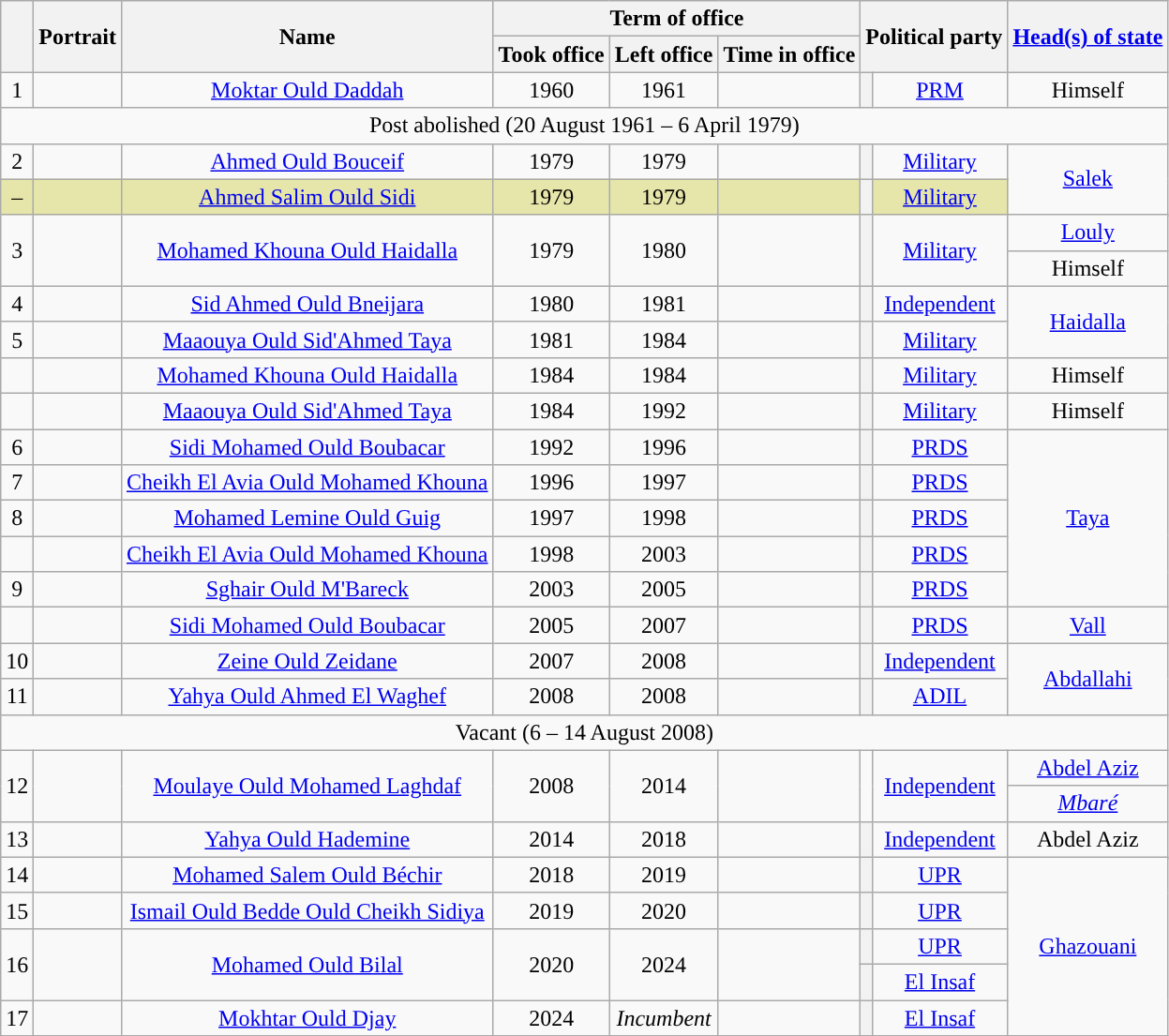<table class="wikitable" style="text-align:center">
<tr>
<th rowspan="2"></th>
<th rowspan="2">Portrait</th>
<th rowspan="2">Name<br></th>
<th colspan="3">Term of office</th>
<th colspan="2" rowspan="2">Political party</th>
<th rowspan="2"><a href='#'>Head(s) of state</a></th>
</tr>
<tr>
<th>Took office</th>
<th>Left office</th>
<th>Time in office</th>
</tr>
<tr>
<td>1</td>
<td></td>
<td><a href='#'>Moktar Ould Daddah</a><br></td>
<td> 1960</td>
<td> 1961</td>
<td></td>
<th style="background:"></th>
<td><a href='#'>PRM</a></td>
<td>Himself</td>
</tr>
<tr>
<td colspan="9">Post abolished (20 August 1961 – 6 April 1979)</td>
</tr>
<tr>
<td>2</td>
<td></td>
<td><a href='#'>Ahmed Ould Bouceif</a><br></td>
<td> 1979</td>
<td> 1979<br></td>
<td></td>
<th style="background:"></th>
<td><a href='#'>Military</a></td>
<td rowspan=3><a href='#'>Salek</a></td>
</tr>
<tr style="background:#e6e6aa;">
<td>–</td>
<td></td>
<td><a href='#'>Ahmed Salim Ould Sidi</a><br></td>
<td> 1979</td>
<td> 1979</td>
<td></td>
<th style="background:"></th>
<td><a href='#'>Military</a></td>
</tr>
<tr>
<td rowspan=3>3</td>
<td rowspan=3></td>
<td rowspan=3><a href='#'>Mohamed Khouna Ould Haidalla</a><br></td>
<td rowspan=3> 1979</td>
<td rowspan=3> 1980</td>
<td rowspan=3></td>
<th rowspan=3 style="background:"></th>
<td rowspan=3><a href='#'>Military</a></td>
</tr>
<tr>
<td><a href='#'>Louly</a></td>
</tr>
<tr>
<td>Himself</td>
</tr>
<tr>
<td>4</td>
<td></td>
<td><a href='#'>Sid Ahmed Ould Bneijara</a><br></td>
<td> 1980</td>
<td> 1981</td>
<td></td>
<th style="background:"></th>
<td><a href='#'>Independent</a></td>
<td rowspan=2><a href='#'>Haidalla</a></td>
</tr>
<tr>
<td>5</td>
<td></td>
<td><a href='#'>Maaouya Ould Sid'Ahmed Taya</a><br></td>
<td> 1981</td>
<td> 1984</td>
<td></td>
<th style="background:"></th>
<td><a href='#'>Military</a></td>
</tr>
<tr>
<td></td>
<td></td>
<td><a href='#'>Mohamed Khouna Ould Haidalla</a><br></td>
<td> 1984</td>
<td> 1984<br></td>
<td></td>
<th style="background:"></th>
<td><a href='#'>Military</a></td>
<td>Himself</td>
</tr>
<tr>
<td></td>
<td></td>
<td><a href='#'>Maaouya Ould Sid'Ahmed Taya</a><br></td>
<td> 1984</td>
<td> 1992</td>
<td></td>
<th style="background:"></th>
<td><a href='#'>Military</a></td>
<td>Himself</td>
</tr>
<tr>
<td>6</td>
<td></td>
<td><a href='#'>Sidi Mohamed Ould Boubacar</a><br></td>
<td> 1992</td>
<td> 1996</td>
<td></td>
<th style="background:"></th>
<td><a href='#'>PRDS</a></td>
<td rowspan=5><a href='#'>Taya</a></td>
</tr>
<tr>
<td>7</td>
<td></td>
<td><a href='#'>Cheikh El Avia Ould Mohamed Khouna</a><br></td>
<td> 1996</td>
<td> 1997</td>
<td></td>
<th style="background:"></th>
<td><a href='#'>PRDS</a></td>
</tr>
<tr>
<td>8</td>
<td></td>
<td><a href='#'>Mohamed Lemine Ould Guig</a><br></td>
<td> 1997</td>
<td> 1998</td>
<td></td>
<th style="background:"></th>
<td><a href='#'>PRDS</a></td>
</tr>
<tr>
<td></td>
<td></td>
<td><a href='#'>Cheikh El Avia Ould Mohamed Khouna</a><br></td>
<td> 1998</td>
<td> 2003</td>
<td></td>
<th style="background:"></th>
<td><a href='#'>PRDS</a></td>
</tr>
<tr>
<td>9</td>
<td></td>
<td><a href='#'>Sghair Ould M'Bareck</a><br></td>
<td> 2003</td>
<td> 2005<br></td>
<td></td>
<th style="background:"></th>
<td><a href='#'>PRDS</a></td>
</tr>
<tr>
<td></td>
<td></td>
<td><a href='#'>Sidi Mohamed Ould Boubacar</a><br></td>
<td> 2005</td>
<td> 2007</td>
<td></td>
<th style="background:"></th>
<td><a href='#'>PRDS</a></td>
<td><a href='#'>Vall</a></td>
</tr>
<tr>
<td>10</td>
<td></td>
<td><a href='#'>Zeine Ould Zeidane</a><br></td>
<td> 2007</td>
<td> 2008</td>
<td></td>
<th style="background:"></th>
<td><a href='#'>Independent</a></td>
<td rowspan=2><a href='#'>Abdallahi</a></td>
</tr>
<tr>
<td>11</td>
<td></td>
<td><a href='#'>Yahya Ould Ahmed El Waghef</a><br></td>
<td> 2008</td>
<td> 2008<br></td>
<td></td>
<th style="background:"></th>
<td><a href='#'>ADIL</a></td>
</tr>
<tr>
<td colspan="9">Vacant (6 – 14 August 2008)</td>
</tr>
<tr>
<td rowspan=2>12</td>
<td rowspan=2></td>
<td rowspan=2><a href='#'>Moulaye Ould Mohamed Laghdaf</a><br></td>
<td rowspan=2> 2008</td>
<td rowspan=2> 2014</td>
<td rowspan=2></td>
<td rowspan=2 style="background:"></td>
<td rowspan=2><a href='#'>Independent</a></td>
<td><a href='#'>Abdel Aziz</a></td>
</tr>
<tr>
<td><em><a href='#'>Mbaré</a></em></td>
</tr>
<tr>
<td>13</td>
<td></td>
<td><a href='#'>Yahya Ould Hademine</a><br></td>
<td> 2014</td>
<td> 2018</td>
<td></td>
<th style="background:"></th>
<td><a href='#'>Independent</a></td>
<td rowspan=2>Abdel Aziz</td>
</tr>
<tr>
<td rowspan=2>14</td>
<td rowspan=2></td>
<td rowspan=2><a href='#'>Mohamed Salem Ould Béchir</a><br></td>
<td rowspan=2> 2018</td>
<td rowspan=2> 2019</td>
<td rowspan=2></td>
<th rowspan=2 style="background:"></th>
<td rowspan=2><a href='#'>UPR</a></td>
</tr>
<tr>
<td rowspan=5><a href='#'>Ghazouani</a></td>
</tr>
<tr>
<td>15</td>
<td></td>
<td><a href='#'>Ismail Ould Bedde Ould Cheikh Sidiya</a><br></td>
<td> 2019</td>
<td> 2020</td>
<td></td>
<th style="background:"></th>
<td><a href='#'>UPR</a></td>
</tr>
<tr>
<td rowspan=2>16</td>
<td rowspan=2></td>
<td rowspan=2><a href='#'>Mohamed Ould Bilal</a><br></td>
<td rowspan=2> 2020</td>
<td rowspan=2> 2024</td>
<td rowspan=2></td>
<th style="background:"></th>
<td><a href='#'>UPR</a></td>
</tr>
<tr>
<th style="background:"></th>
<td><a href='#'>El Insaf</a></td>
</tr>
<tr>
<td>17</td>
<td></td>
<td><a href='#'>Mokhtar Ould Djay</a><br></td>
<td> 2024</td>
<td><em>Incumbent</em></td>
<td></td>
<th style="background:"></th>
<td><a href='#'>El Insaf</a></td>
</tr>
</table>
